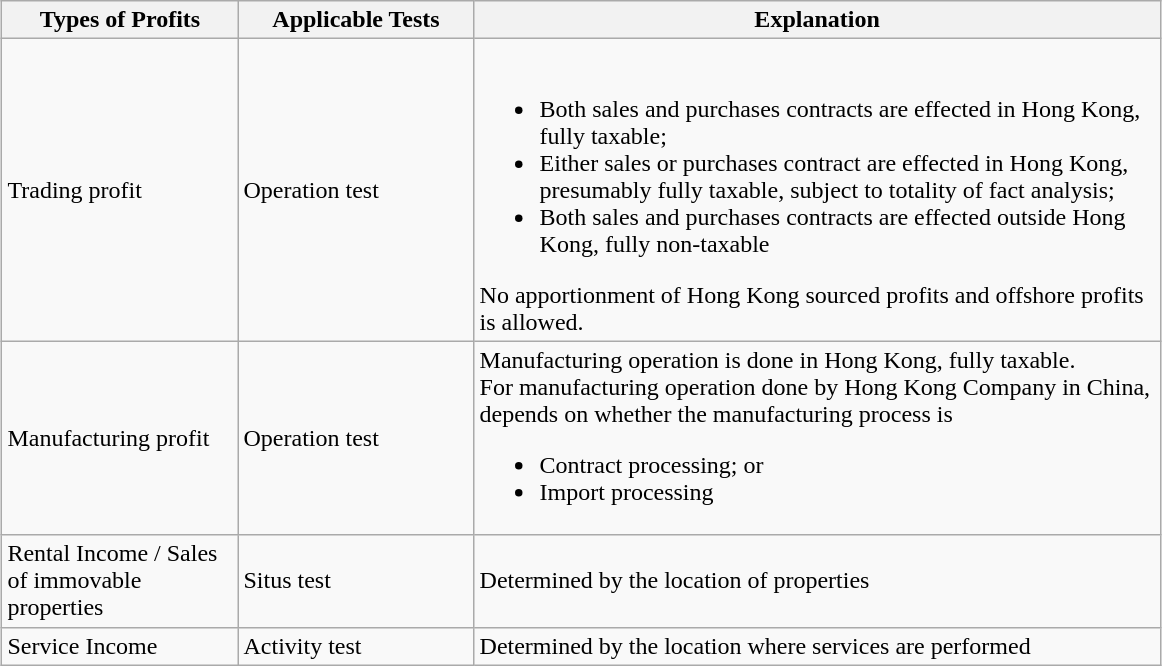<table class="wikitable" style="margin: 1em auto 1em auto">
<tr>
<th scope="col" width="150px">Types of Profits</th>
<th scope="col" width="150px">Applicable Tests</th>
<th scope="col" width="450px">Explanation</th>
</tr>
<tr>
<td>Trading profit</td>
<td>Operation test</td>
<td><br><ul><li>Both sales and purchases contracts are effected in Hong Kong, fully taxable;</li><li>Either sales or purchases contract are effected in Hong Kong, presumably fully taxable, subject to totality of fact analysis;</li><li>Both sales and purchases contracts are effected outside Hong Kong, fully non-taxable</li></ul>No apportionment of Hong Kong sourced profits and offshore profits is allowed.</td>
</tr>
<tr>
<td>Manufacturing profit</td>
<td>Operation test</td>
<td>Manufacturing operation is done in Hong Kong, fully taxable.<br>For manufacturing operation done by Hong Kong Company in China, depends on whether the manufacturing process is<ul><li>Contract processing; or</li><li>Import processing</li></ul></td>
</tr>
<tr>
<td>Rental Income / Sales of immovable properties</td>
<td>Situs test</td>
<td>Determined by the location of properties</td>
</tr>
<tr>
<td>Service Income</td>
<td>Activity test</td>
<td>Determined by the location where services are performed</td>
</tr>
</table>
